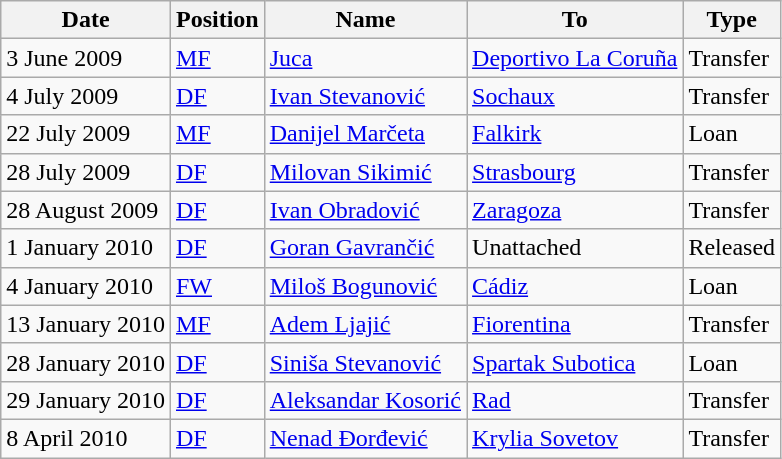<table class="wikitable">
<tr>
<th>Date</th>
<th>Position</th>
<th>Name</th>
<th>To</th>
<th>Type</th>
</tr>
<tr>
<td>3 June 2009</td>
<td><a href='#'>MF</a></td>
<td> <a href='#'>Juca</a></td>
<td> <a href='#'>Deportivo La Coruña</a></td>
<td>Transfer</td>
</tr>
<tr>
<td>4 July 2009</td>
<td><a href='#'>DF</a></td>
<td> <a href='#'>Ivan Stevanović</a></td>
<td> <a href='#'>Sochaux</a></td>
<td>Transfer</td>
</tr>
<tr>
<td>22 July 2009</td>
<td><a href='#'>MF</a></td>
<td> <a href='#'>Danijel Marčeta</a></td>
<td> <a href='#'>Falkirk</a></td>
<td>Loan</td>
</tr>
<tr>
<td>28 July 2009</td>
<td><a href='#'>DF</a></td>
<td> <a href='#'>Milovan Sikimić</a></td>
<td> <a href='#'>Strasbourg</a></td>
<td>Transfer</td>
</tr>
<tr>
<td>28 August 2009</td>
<td><a href='#'>DF</a></td>
<td> <a href='#'>Ivan Obradović</a></td>
<td> <a href='#'>Zaragoza</a></td>
<td>Transfer</td>
</tr>
<tr>
<td>1 January 2010</td>
<td><a href='#'>DF</a></td>
<td> <a href='#'>Goran Gavrančić</a></td>
<td>Unattached</td>
<td>Released</td>
</tr>
<tr>
<td>4 January 2010</td>
<td><a href='#'>FW</a></td>
<td> <a href='#'>Miloš Bogunović</a></td>
<td> <a href='#'>Cádiz</a></td>
<td>Loan</td>
</tr>
<tr>
<td>13 January 2010</td>
<td><a href='#'>MF</a></td>
<td> <a href='#'>Adem Ljajić</a></td>
<td> <a href='#'>Fiorentina</a></td>
<td>Transfer</td>
</tr>
<tr>
<td>28 January 2010</td>
<td><a href='#'>DF</a></td>
<td> <a href='#'>Siniša Stevanović</a></td>
<td> <a href='#'>Spartak Subotica</a></td>
<td>Loan</td>
</tr>
<tr>
<td>29 January 2010</td>
<td><a href='#'>DF</a></td>
<td> <a href='#'>Aleksandar Kosorić</a></td>
<td> <a href='#'>Rad</a></td>
<td>Transfer</td>
</tr>
<tr>
<td>8 April 2010</td>
<td><a href='#'>DF</a></td>
<td> <a href='#'>Nenad Đorđević</a></td>
<td> <a href='#'>Krylia Sovetov</a></td>
<td>Transfer</td>
</tr>
</table>
